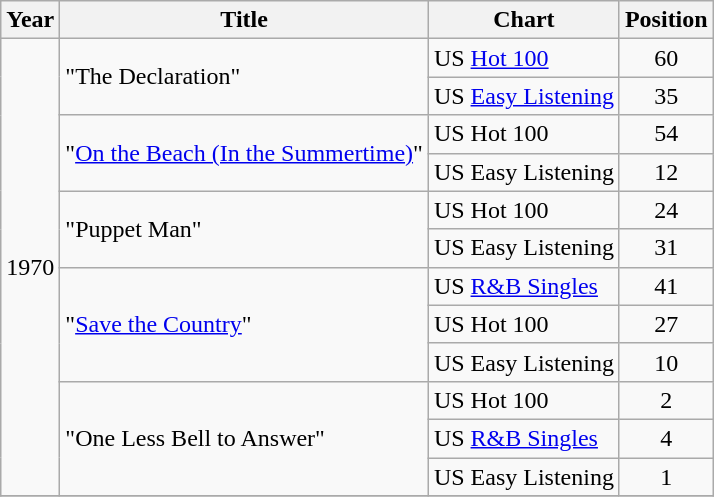<table class="wikitable">
<tr>
<th>Year</th>
<th>Title</th>
<th>Chart</th>
<th>Position</th>
</tr>
<tr>
<td rowspan="12">1970</td>
<td rowspan="2">"The Declaration"</td>
<td>US <a href='#'>Hot 100</a></td>
<td align="center">60</td>
</tr>
<tr>
<td>US <a href='#'>Easy Listening</a></td>
<td align="center">35</td>
</tr>
<tr>
<td rowspan="2">"<a href='#'>On the Beach (In the Summertime)</a>"</td>
<td>US Hot 100</td>
<td align="center">54</td>
</tr>
<tr>
<td>US Easy Listening</td>
<td align="center">12</td>
</tr>
<tr>
<td rowspan="2">"Puppet Man"</td>
<td>US Hot 100</td>
<td align="center">24</td>
</tr>
<tr>
<td>US Easy Listening</td>
<td align="center">31</td>
</tr>
<tr>
<td rowspan="3">"<a href='#'>Save the Country</a>"</td>
<td>US <a href='#'>R&B Singles</a></td>
<td align="center">41</td>
</tr>
<tr>
<td>US Hot 100</td>
<td align="center">27</td>
</tr>
<tr>
<td>US Easy Listening</td>
<td align="center">10</td>
</tr>
<tr>
<td rowspan="3">"One Less Bell to Answer"</td>
<td>US Hot 100</td>
<td align="center">2</td>
</tr>
<tr>
<td>US <a href='#'>R&B Singles</a></td>
<td align="center">4</td>
</tr>
<tr>
<td>US Easy Listening</td>
<td align="center">1</td>
</tr>
<tr>
</tr>
</table>
